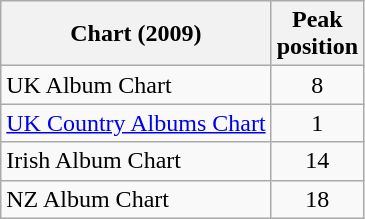<table class="wikitable sortable">
<tr>
<th align="left">Chart (2009)</th>
<th align="center">Peak<br>position</th>
</tr>
<tr>
<td align="left">UK Album Chart</td>
<td align="center">8</td>
</tr>
<tr>
<td align="left"><a href='#'>UK Country Albums Chart</a></td>
<td align="center">1</td>
</tr>
<tr>
<td align="left">Irish Album Chart</td>
<td align="center">14</td>
</tr>
<tr>
<td align="left">NZ Album Chart</td>
<td align="center">18</td>
</tr>
</table>
